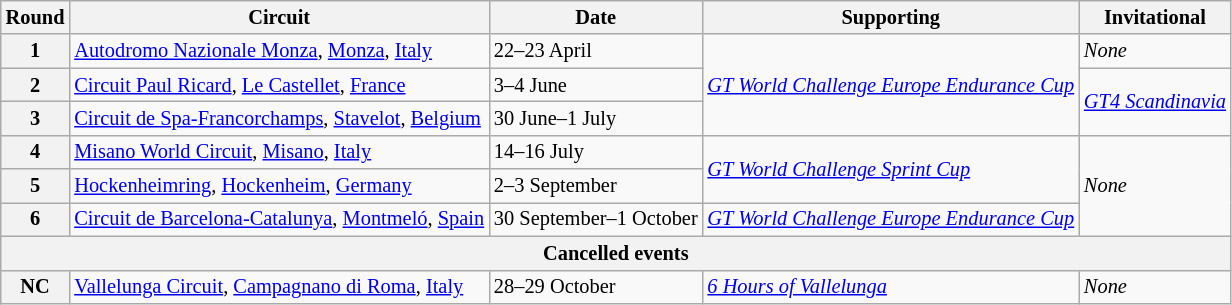<table class="wikitable" style="font-size:85%;">
<tr>
<th>Round</th>
<th>Circuit</th>
<th>Date</th>
<th>Supporting</th>
<th>Invitational</th>
</tr>
<tr>
<th>1</th>
<td> <a href='#'>Autodromo Nazionale Monza</a>, <a href='#'>Monza</a>, <a href='#'>Italy</a></td>
<td>22–23 April</td>
<td rowspan="3"><em><a href='#'>GT World Challenge Europe Endurance Cup</a></em></td>
<td><em>None</em></td>
</tr>
<tr>
<th>2</th>
<td> <a href='#'>Circuit Paul Ricard</a>, <a href='#'>Le Castellet</a>, <a href='#'>France</a></td>
<td>3–4 June</td>
<td rowspan="2"><em><a href='#'>GT4 Scandinavia</a></em></td>
</tr>
<tr>
<th>3</th>
<td> <a href='#'>Circuit de Spa-Francorchamps</a>, <a href='#'>Stavelot</a>, <a href='#'>Belgium</a></td>
<td>30 June–1 July</td>
</tr>
<tr>
<th>4</th>
<td> <a href='#'>Misano World Circuit</a>, <a href='#'>Misano</a>, <a href='#'>Italy</a></td>
<td>14–16 July</td>
<td rowspan="2"><em><a href='#'>GT World Challenge Sprint Cup</a></em></td>
<td rowspan="3"><em>None</em></td>
</tr>
<tr>
<th>5</th>
<td> <a href='#'>Hockenheimring</a>, <a href='#'>Hockenheim</a>, <a href='#'>Germany</a></td>
<td>2–3 September</td>
</tr>
<tr>
<th>6</th>
<td> <a href='#'>Circuit de Barcelona-Catalunya</a>, <a href='#'>Montmeló</a>, <a href='#'>Spain</a></td>
<td>30 September–1 October</td>
<td><em><a href='#'>GT World Challenge Europe Endurance Cup</a></em></td>
</tr>
<tr>
<th colspan="5">Cancelled events</th>
</tr>
<tr>
<th>NC</th>
<td> <a href='#'>Vallelunga Circuit</a>, <a href='#'>Campagnano di Roma</a>, <a href='#'>Italy</a></td>
<td>28–29 October</td>
<td><em><a href='#'>6 Hours of Vallelunga</a></em></td>
<td><em>None</em></td>
</tr>
</table>
